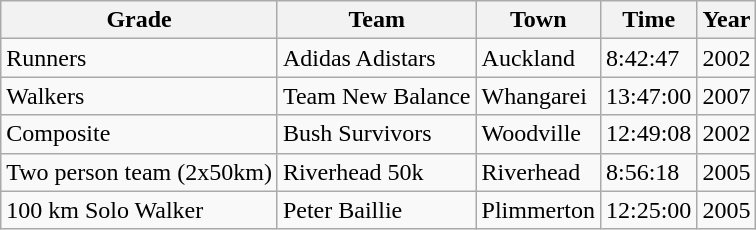<table class="wikitable">
<tr>
<th>Grade</th>
<th>Team</th>
<th>Town</th>
<th>Time</th>
<th>Year</th>
</tr>
<tr>
<td>Runners</td>
<td>Adidas Adistars</td>
<td>Auckland</td>
<td>8:42:47</td>
<td>2002</td>
</tr>
<tr>
<td>Walkers</td>
<td>Team New Balance</td>
<td>Whangarei</td>
<td>13:47:00</td>
<td>2007</td>
</tr>
<tr>
<td>Composite</td>
<td>Bush Survivors</td>
<td>Woodville</td>
<td>12:49:08</td>
<td>2002</td>
</tr>
<tr>
<td>Two person team (2x50km)</td>
<td>Riverhead 50k</td>
<td>Riverhead</td>
<td>8:56:18</td>
<td>2005</td>
</tr>
<tr>
<td>100 km Solo Walker</td>
<td>Peter Baillie</td>
<td>Plimmerton</td>
<td>12:25:00</td>
<td>2005</td>
</tr>
</table>
